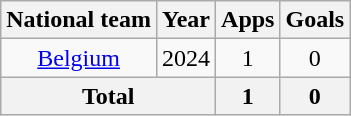<table class="wikitable" style="text-align:center">
<tr>
<th>National team</th>
<th>Year</th>
<th>Apps</th>
<th>Goals</th>
</tr>
<tr>
<td><a href='#'>Belgium</a></td>
<td>2024</td>
<td>1</td>
<td>0</td>
</tr>
<tr>
<th colspan="2">Total</th>
<th>1</th>
<th>0</th>
</tr>
</table>
